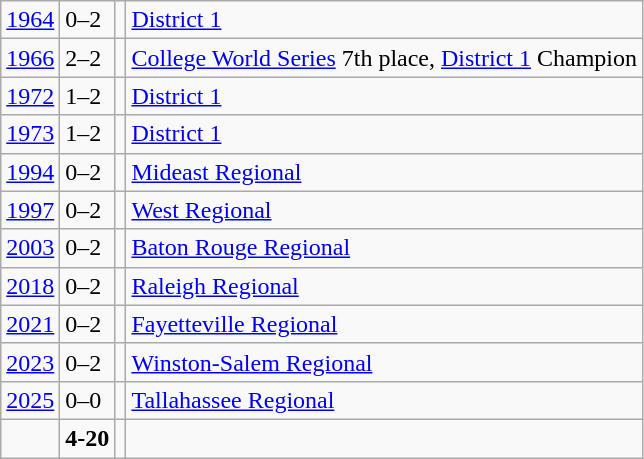<table class="wikitable">
<tr>
<td><a href='#'>1964</a></td>
<td>0–2</td>
<td></td>
<td><a href='#'>District 1</a></td>
</tr>
<tr>
<td><a href='#'>1966</a></td>
<td>2–2</td>
<td></td>
<td><a href='#'>College World Series</a> 7th place, <a href='#'>District 1</a> Champion</td>
</tr>
<tr>
<td><a href='#'>1972</a></td>
<td>1–2</td>
<td></td>
<td><a href='#'>District 1</a></td>
</tr>
<tr>
<td><a href='#'>1973</a></td>
<td>1–2</td>
<td></td>
<td><a href='#'>District 1</a></td>
</tr>
<tr>
<td><a href='#'>1994</a></td>
<td>0–2</td>
<td></td>
<td><a href='#'>Mideast Regional</a></td>
</tr>
<tr>
<td><a href='#'>1997</a></td>
<td>0–2</td>
<td></td>
<td><a href='#'>West Regional</a></td>
</tr>
<tr>
<td><a href='#'>2003</a></td>
<td>0–2</td>
<td></td>
<td><a href='#'>Baton Rouge Regional</a></td>
</tr>
<tr>
<td><a href='#'>2018</a></td>
<td>0–2</td>
<td></td>
<td><a href='#'>Raleigh Regional</a></td>
</tr>
<tr>
<td><a href='#'>2021</a></td>
<td>0–2</td>
<td></td>
<td><a href='#'>Fayetteville Regional</a></td>
</tr>
<tr>
<td><a href='#'>2023</a></td>
<td>0–2</td>
<td></td>
<td><a href='#'>Winston-Salem Regional</a></td>
</tr>
<tr>
<td><a href='#'>2025</a></td>
<td>0–0</td>
<td></td>
<td><a href='#'>Tallahassee Regional</a></td>
</tr>
<tr>
<td></td>
<td><strong>4-20</strong></td>
<td><strong></strong></td>
<td></td>
</tr>
</table>
